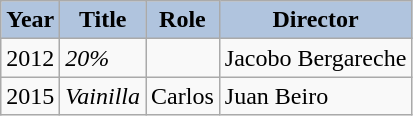<table class="wikitable" border="2" cellpadding="4">
<tr>
<th style="background:#B0C4DE;">Year</th>
<th style="background:#B0C4DE;">Title</th>
<th style="background:#B0C4DE;">Role</th>
<th style="background:#B0C4DE;">Director</th>
</tr>
<tr>
<td>2012</td>
<td><em>20%</em></td>
<td></td>
<td>Jacobo Bergareche</td>
</tr>
<tr>
<td>2015</td>
<td><em>Vainilla</em></td>
<td>Carlos</td>
<td>Juan Beiro</td>
</tr>
</table>
